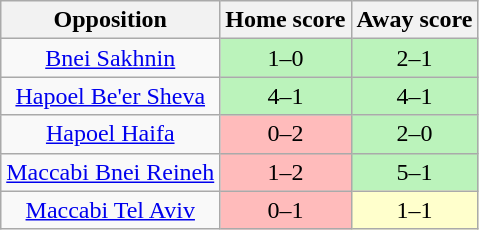<table class="wikitable" style="text-align: center;">
<tr>
<th>Opposition</th>
<th>Home score</th>
<th>Away score</th>
</tr>
<tr>
<td><a href='#'>Bnei Sakhnin</a></td>
<td bgcolor=#BBF3BB>1–0</td>
<td bgcolor=#BBF3BB>2–1</td>
</tr>
<tr>
<td><a href='#'>Hapoel Be'er Sheva</a></td>
<td bgcolor=#BBF3BB>4–1</td>
<td bgcolor=#BBF3BB>4–1</td>
</tr>
<tr>
<td><a href='#'>Hapoel Haifa</a></td>
<td bgcolor=#FFBBBB>0–2</td>
<td bgcolor=#BBF3BB>2–0</td>
</tr>
<tr>
<td><a href='#'>Maccabi Bnei Reineh</a></td>
<td bgcolor=#FFBBBB>1–2</td>
<td bgcolor=#BBF3BB>5–1</td>
</tr>
<tr>
<td><a href='#'>Maccabi Tel Aviv</a></td>
<td bgcolor=#FFBBBB>0–1</td>
<td bgcolor=#FFFFCC>1–1</td>
</tr>
</table>
